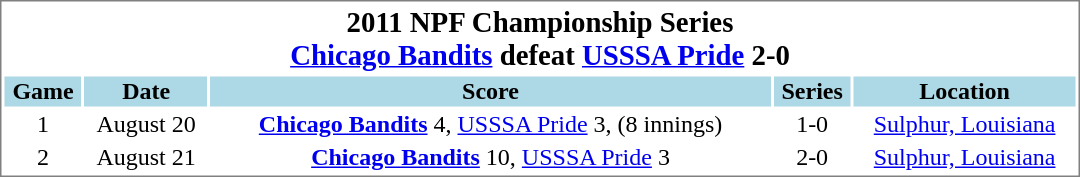<table cellpadding="1"  style="min-width:45em;text-align:center;font-size:100%; border:1px solid gray;">
<tr style="font-size:larger;">
<th colspan=8>2011 NPF Championship Series<br><a href='#'>Chicago Bandits</a> defeat <a href='#'>USSSA Pride</a> 2-0</th>
</tr>
<tr style="background:lightblue;">
<th>Game</th>
<th>Date</th>
<th>Score</th>
<th>Series<br></th>
<th>Location</th>
</tr>
<tr>
<td>1</td>
<td>August 20</td>
<td><strong><a href='#'>Chicago Bandits</a></strong> 4, <a href='#'>USSSA Pride</a> 3, (8 innings)</td>
<td>1-0</td>
<td><a href='#'>Sulphur, Louisiana</a></td>
</tr>
<tr>
<td>2</td>
<td>August 21</td>
<td><strong><a href='#'>Chicago Bandits</a></strong> 10, <a href='#'>USSSA Pride</a> 3</td>
<td>2-0</td>
<td><a href='#'>Sulphur, Louisiana</a></td>
</tr>
</table>
